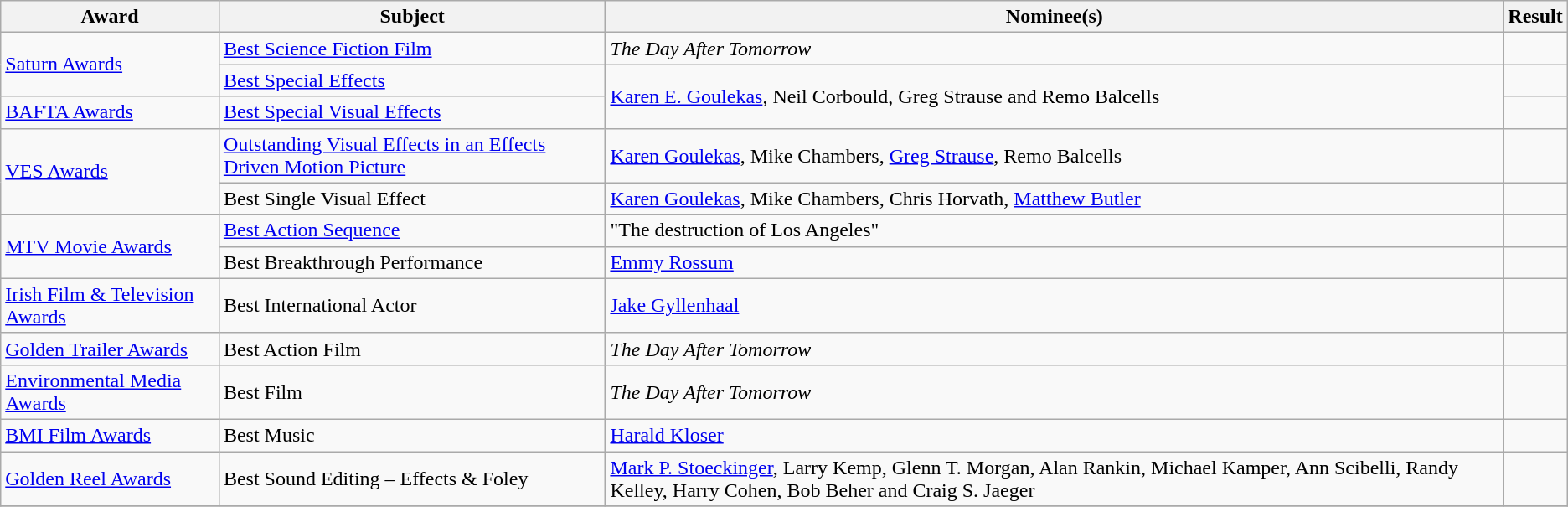<table class="wikitable sortable plainrowheaders">
<tr>
<th>Award</th>
<th>Subject</th>
<th>Nominee(s)</th>
<th>Result</th>
</tr>
<tr>
<td rowspan=2><a href='#'>Saturn Awards</a></td>
<td><a href='#'>Best Science Fiction Film</a></td>
<td><em>The Day After Tomorrow</em></td>
<td></td>
</tr>
<tr>
<td><a href='#'>Best Special Effects</a></td>
<td rowspan=2><a href='#'>Karen E. Goulekas</a>, Neil Corbould, Greg Strause and Remo Balcells</td>
<td></td>
</tr>
<tr>
<td rowspan=1><a href='#'>BAFTA Awards</a></td>
<td><a href='#'>Best Special Visual Effects</a></td>
<td></td>
</tr>
<tr>
<td rowspan=2><a href='#'>VES Awards</a></td>
<td><a href='#'>Outstanding Visual Effects in an Effects Driven Motion Picture</a></td>
<td><a href='#'>Karen Goulekas</a>, Mike Chambers, <a href='#'>Greg Strause</a>, Remo Balcells</td>
<td></td>
</tr>
<tr>
<td>Best Single Visual Effect</td>
<td><a href='#'>Karen Goulekas</a>, Mike Chambers, Chris Horvath, <a href='#'>Matthew Butler</a></td>
<td></td>
</tr>
<tr>
<td rowspan=2><a href='#'>MTV Movie Awards</a></td>
<td><a href='#'>Best Action Sequence</a></td>
<td>"The destruction of Los Angeles"</td>
<td></td>
</tr>
<tr>
<td>Best Breakthrough Performance</td>
<td><a href='#'>Emmy Rossum</a></td>
<td></td>
</tr>
<tr>
<td rowspan=1><a href='#'>Irish Film & Television Awards</a></td>
<td>Best International Actor</td>
<td><a href='#'>Jake Gyllenhaal</a></td>
<td></td>
</tr>
<tr>
<td rowspan=1><a href='#'>Golden Trailer Awards</a></td>
<td>Best Action Film</td>
<td><em>The Day After Tomorrow</em></td>
<td></td>
</tr>
<tr>
<td rowspan=1><a href='#'>Environmental Media Awards</a></td>
<td>Best Film</td>
<td><em>The Day After Tomorrow</em></td>
<td></td>
</tr>
<tr>
<td rowspan=1><a href='#'>BMI Film Awards</a></td>
<td>Best Music</td>
<td><a href='#'>Harald Kloser</a></td>
<td></td>
</tr>
<tr>
<td rowspan=1><a href='#'>Golden Reel Awards</a></td>
<td>Best Sound Editing – Effects & Foley</td>
<td><a href='#'>Mark P. Stoeckinger</a>, Larry Kemp, Glenn T. Morgan, Alan Rankin, Michael Kamper, Ann Scibelli, Randy Kelley, Harry Cohen, Bob Beher and Craig S. Jaeger</td>
<td></td>
</tr>
<tr>
</tr>
</table>
